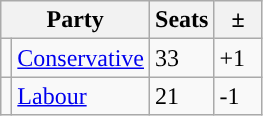<table class="wikitable">
<tr>
<th colspan="2">Party</th>
<th>Seats</th>
<th>  ±  </th>
</tr>
<tr>
<td style="background-color: "></td>
<td><a href='#'>Conservative</a></td>
<td>33</td>
<td>+1</td>
</tr>
<tr>
<td style="background-color: "></td>
<td><a href='#'>Labour</a></td>
<td>21</td>
<td>-1</td>
</tr>
</table>
